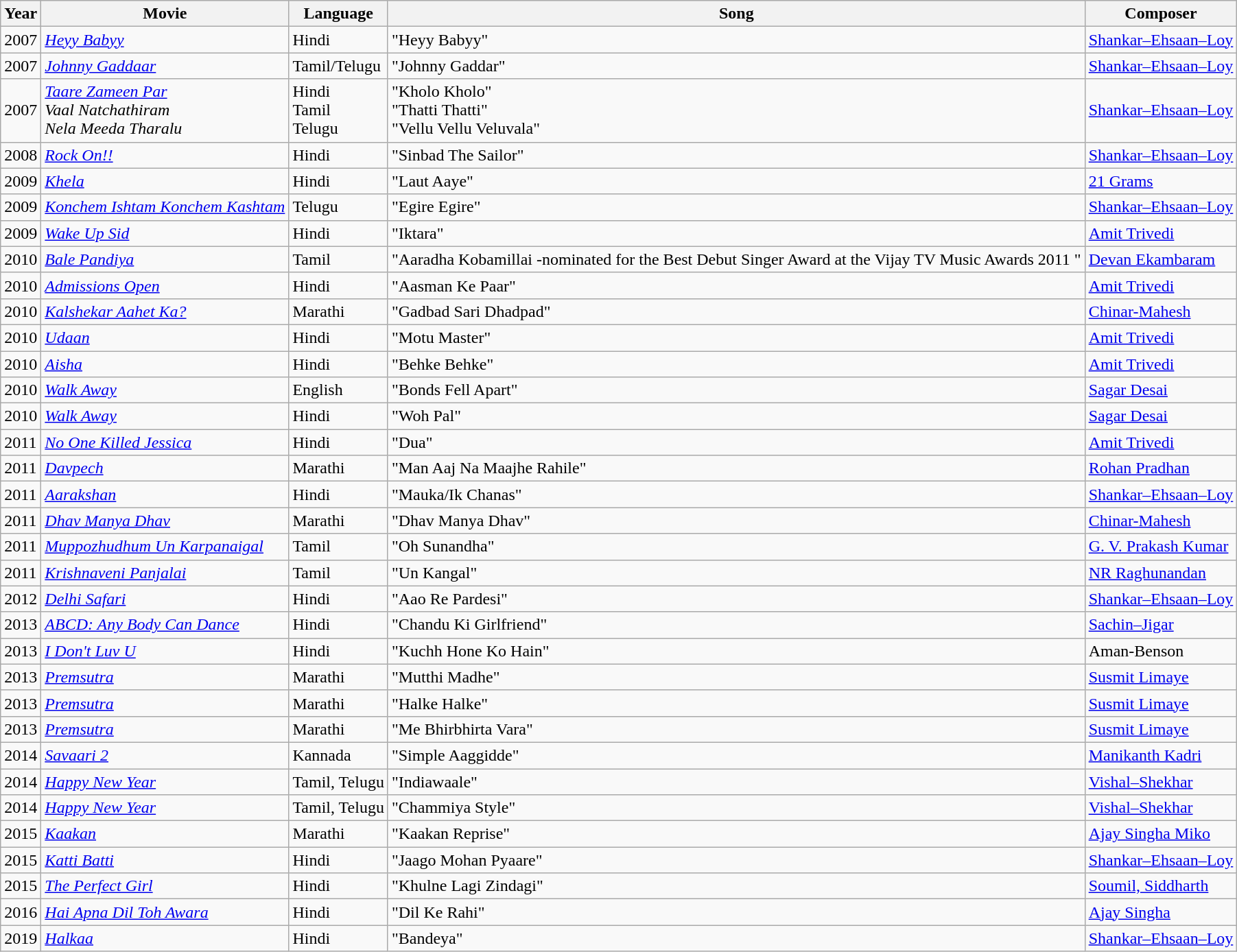<table class="wikitable">
<tr>
<th>Year</th>
<th>Movie</th>
<th>Language</th>
<th>Song</th>
<th>Composer</th>
</tr>
<tr>
<td>2007</td>
<td><em><a href='#'>Heyy Babyy</a></em></td>
<td>Hindi</td>
<td>"Heyy Babyy"</td>
<td><a href='#'>Shankar–Ehsaan–Loy</a></td>
</tr>
<tr>
<td>2007</td>
<td><em><a href='#'>Johnny Gaddaar</a></em></td>
<td>Tamil/Telugu</td>
<td>"Johnny Gaddar"</td>
<td><a href='#'>Shankar–Ehsaan–Loy</a></td>
</tr>
<tr>
<td>2007</td>
<td><em><a href='#'>Taare Zameen Par</a></em><br><em>Vaal Natchathiram</em><br><em>Nela Meeda Tharalu</em></td>
<td>Hindi<br>Tamil<br>Telugu</td>
<td>"Kholo Kholo"<br>"Thatti Thatti"<br>"Vellu Vellu Veluvala"</td>
<td><a href='#'>Shankar–Ehsaan–Loy</a></td>
</tr>
<tr>
<td>2008</td>
<td><em><a href='#'>Rock On!!</a></em></td>
<td>Hindi</td>
<td>"Sinbad The Sailor"</td>
<td><a href='#'>Shankar–Ehsaan–Loy</a></td>
</tr>
<tr>
<td>2009</td>
<td><em><a href='#'>Khela</a></em></td>
<td>Hindi</td>
<td>"Laut Aaye"</td>
<td><a href='#'>21 Grams</a></td>
</tr>
<tr>
<td>2009</td>
<td><em><a href='#'>Konchem Ishtam Konchem Kashtam</a></em></td>
<td>Telugu</td>
<td>"Egire Egire"</td>
<td><a href='#'>Shankar–Ehsaan–Loy</a></td>
</tr>
<tr>
<td>2009</td>
<td><em><a href='#'>Wake Up Sid</a></em></td>
<td>Hindi</td>
<td>"Iktara"</td>
<td><a href='#'>Amit Trivedi</a></td>
</tr>
<tr>
<td>2010</td>
<td><em><a href='#'>Bale Pandiya</a></em></td>
<td>Tamil</td>
<td>"Aaradha Kobamillai -nominated for the Best Debut Singer Award at the Vijay TV Music Awards 2011 "</td>
<td><a href='#'>Devan Ekambaram</a></td>
</tr>
<tr>
<td>2010</td>
<td><em><a href='#'>Admissions Open</a></em></td>
<td>Hindi</td>
<td>"Aasman Ke Paar"</td>
<td><a href='#'>Amit Trivedi</a></td>
</tr>
<tr>
<td>2010</td>
<td><em><a href='#'>Kalshekar Aahet Ka?</a></em></td>
<td>Marathi</td>
<td>"Gadbad Sari Dhadpad"</td>
<td><a href='#'>Chinar-Mahesh</a></td>
</tr>
<tr>
<td>2010</td>
<td><em><a href='#'>Udaan</a></em></td>
<td>Hindi</td>
<td>"Motu Master"</td>
<td><a href='#'>Amit Trivedi</a></td>
</tr>
<tr>
<td>2010</td>
<td><em><a href='#'>Aisha</a></em></td>
<td>Hindi</td>
<td>"Behke Behke"</td>
<td><a href='#'>Amit Trivedi</a></td>
</tr>
<tr>
<td>2010</td>
<td><em><a href='#'>Walk Away</a></em></td>
<td>English</td>
<td>"Bonds Fell Apart"</td>
<td><a href='#'>Sagar Desai</a></td>
</tr>
<tr>
<td>2010</td>
<td><em><a href='#'>Walk Away</a></em></td>
<td>Hindi</td>
<td>"Woh Pal"</td>
<td><a href='#'>Sagar Desai</a></td>
</tr>
<tr>
<td>2011</td>
<td><em><a href='#'>No One Killed Jessica</a></em></td>
<td>Hindi</td>
<td>"Dua"</td>
<td><a href='#'>Amit Trivedi</a></td>
</tr>
<tr>
<td>2011</td>
<td><em><a href='#'>Davpech</a></em></td>
<td>Marathi</td>
<td>"Man Aaj Na Maajhe Rahile"</td>
<td><a href='#'>Rohan Pradhan</a></td>
</tr>
<tr>
<td>2011</td>
<td><em><a href='#'>Aarakshan</a></em></td>
<td>Hindi</td>
<td>"Mauka/Ik Chanas"</td>
<td><a href='#'>Shankar–Ehsaan–Loy</a></td>
</tr>
<tr>
<td>2011</td>
<td><em><a href='#'>Dhav Manya Dhav</a></em></td>
<td>Marathi</td>
<td>"Dhav Manya Dhav"</td>
<td><a href='#'>Chinar-Mahesh</a></td>
</tr>
<tr>
<td>2011</td>
<td><em><a href='#'>Muppozhudhum Un Karpanaigal</a></em></td>
<td>Tamil</td>
<td>"Oh Sunandha"</td>
<td><a href='#'>G. V. Prakash Kumar</a></td>
</tr>
<tr>
<td>2011</td>
<td><em><a href='#'>Krishnaveni Panjalai</a></em></td>
<td>Tamil</td>
<td>"Un Kangal"</td>
<td><a href='#'>NR Raghunandan</a></td>
</tr>
<tr>
<td>2012</td>
<td><em><a href='#'>Delhi Safari</a></em></td>
<td>Hindi</td>
<td>"Aao Re Pardesi"</td>
<td><a href='#'>Shankar–Ehsaan–Loy</a></td>
</tr>
<tr>
<td>2013</td>
<td><em><a href='#'>ABCD: Any Body Can Dance</a></em></td>
<td>Hindi</td>
<td>"Chandu Ki Girlfriend"</td>
<td><a href='#'>Sachin–Jigar</a></td>
</tr>
<tr>
<td>2013</td>
<td><em><a href='#'>I Don't Luv U</a></em></td>
<td>Hindi</td>
<td>"Kuchh Hone Ko Hain"</td>
<td>Aman-Benson</td>
</tr>
<tr>
<td>2013</td>
<td><em><a href='#'>Premsutra</a></em></td>
<td>Marathi</td>
<td>"Mutthi Madhe"</td>
<td><a href='#'>Susmit Limaye</a></td>
</tr>
<tr>
<td>2013</td>
<td><em><a href='#'>Premsutra</a></em></td>
<td>Marathi</td>
<td>"Halke Halke"</td>
<td><a href='#'>Susmit Limaye</a></td>
</tr>
<tr>
<td>2013</td>
<td><em><a href='#'>Premsutra</a></em></td>
<td>Marathi</td>
<td>"Me Bhirbhirta Vara"</td>
<td><a href='#'>Susmit Limaye</a></td>
</tr>
<tr>
<td>2014</td>
<td><em><a href='#'>Savaari 2</a></em></td>
<td>Kannada</td>
<td>"Simple Aaggidde"</td>
<td><a href='#'>Manikanth Kadri</a></td>
</tr>
<tr>
<td>2014</td>
<td><em><a href='#'>Happy New Year</a></em></td>
<td>Tamil, Telugu</td>
<td>"Indiawaale"</td>
<td><a href='#'>Vishal–Shekhar</a></td>
</tr>
<tr>
<td>2014</td>
<td><em><a href='#'>Happy New Year</a></em></td>
<td>Tamil, Telugu</td>
<td>"Chammiya Style"</td>
<td><a href='#'>Vishal–Shekhar</a></td>
</tr>
<tr>
<td>2015</td>
<td><em><a href='#'>Kaakan</a></em></td>
<td>Marathi</td>
<td>"Kaakan Reprise"</td>
<td><a href='#'>Ajay Singha Miko</a></td>
</tr>
<tr>
<td>2015</td>
<td><em><a href='#'>Katti Batti</a></em></td>
<td>Hindi</td>
<td>"Jaago Mohan Pyaare"</td>
<td><a href='#'>Shankar–Ehsaan–Loy</a></td>
</tr>
<tr>
<td>2015</td>
<td><em><a href='#'>The Perfect Girl</a></em></td>
<td>Hindi</td>
<td>"Khulne Lagi Zindagi"</td>
<td><a href='#'>Soumil, Siddharth</a></td>
</tr>
<tr>
<td>2016</td>
<td><em><a href='#'>Hai Apna Dil Toh Awara</a></em></td>
<td>Hindi</td>
<td>"Dil Ke Rahi"</td>
<td><a href='#'>Ajay Singha</a></td>
</tr>
<tr>
<td>2019</td>
<td><em><a href='#'>Halkaa</a></em></td>
<td>Hindi</td>
<td>"Bandeya"</td>
<td><a href='#'>Shankar–Ehsaan–Loy</a></td>
</tr>
</table>
